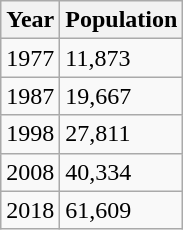<table class="wikitable">
<tr>
<th>Year</th>
<th>Population</th>
</tr>
<tr>
<td>1977</td>
<td>11,873</td>
</tr>
<tr>
<td>1987</td>
<td>19,667</td>
</tr>
<tr>
<td>1998</td>
<td>27,811</td>
</tr>
<tr>
<td>2008</td>
<td>40,334</td>
</tr>
<tr>
<td>2018</td>
<td>61,609</td>
</tr>
</table>
